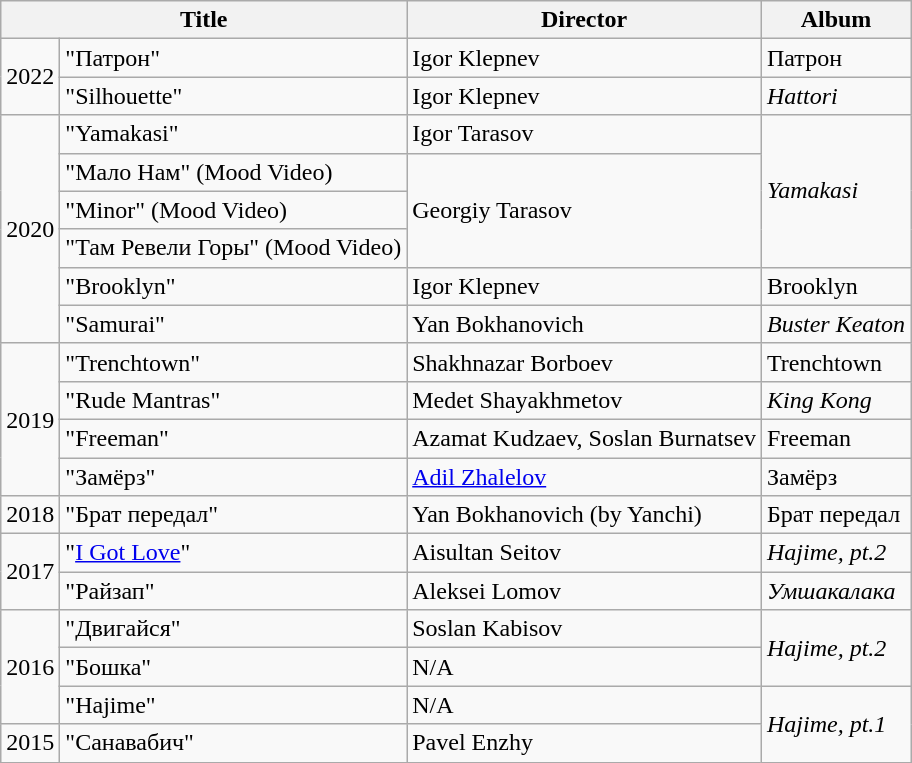<table class="wikitable">
<tr>
<th colspan="2">Title</th>
<th>Director</th>
<th>Album</th>
</tr>
<tr>
<td rowspan="2">2022</td>
<td>"Патрон"</td>
<td>Igor Klepnev</td>
<td>Патрон</td>
</tr>
<tr>
<td>"Silhouette"</td>
<td>Igor Klepnev</td>
<td><em>Hattori</em></td>
</tr>
<tr>
<td rowspan="6">2020</td>
<td>"Yamakasi"</td>
<td>Igor Tarasov</td>
<td rowspan="4"><em>Yamakasi</em></td>
</tr>
<tr>
<td>"Мало Нам" (Mood Video)</td>
<td rowspan="3">Georgiy Tarasov</td>
</tr>
<tr>
<td>"Minor" (Mood Video)</td>
</tr>
<tr>
<td>"Там Ревели Горы" (Mood Video)</td>
</tr>
<tr>
<td>"Brooklyn"</td>
<td>Igor Klepnev</td>
<td>Brooklyn</td>
</tr>
<tr>
<td>"Samurai"</td>
<td>Yan Bokhanovich</td>
<td><em>Buster Keaton</em></td>
</tr>
<tr>
<td rowspan="4">2019</td>
<td>"Trenchtown"</td>
<td>Shakhnazar Borboev</td>
<td>Trenchtown</td>
</tr>
<tr>
<td>"Rude Mantras"</td>
<td>Medet Shayakhmetov</td>
<td><em>King Kong</em></td>
</tr>
<tr>
<td>"Freeman"</td>
<td>Azamat Kudzaev, Soslan Burnatsev</td>
<td>Freeman</td>
</tr>
<tr>
<td>"Замёрз"</td>
<td><a href='#'>Adil Zhalelov</a></td>
<td>Замёрз</td>
</tr>
<tr>
<td>2018</td>
<td>"Брат передал"</td>
<td>Yan Bokhanovich (by Yanchi)</td>
<td>Брат передал</td>
</tr>
<tr>
<td rowspan="2">2017</td>
<td>"<a href='#'>I Got Love</a>"</td>
<td>Aisultan Seitov</td>
<td><em>Hajime, pt.2</em></td>
</tr>
<tr>
<td>"Райзап"</td>
<td>Aleksei Lomov</td>
<td><em>Умшакалака</em></td>
</tr>
<tr>
<td rowspan="3">2016</td>
<td>"Двигайся"</td>
<td>Soslan Kabisov</td>
<td rowspan="2"><em>Hajime, pt.2</em></td>
</tr>
<tr>
<td>"Бошка"</td>
<td>N/A</td>
</tr>
<tr>
<td>"Hajime"</td>
<td>N/A</td>
<td rowspan="2"><em>Hajime, pt.1</em></td>
</tr>
<tr>
<td rowspan="1">2015</td>
<td>"Санавабич"</td>
<td>Pavel Enzhy</td>
</tr>
</table>
